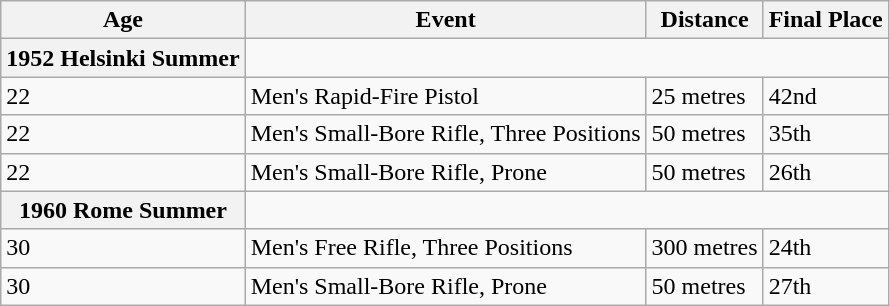<table class="wikitable">
<tr>
<th scope="col">Age</th>
<th scope="col">Event</th>
<th scope="col">Distance</th>
<th scope="col">Final Place</th>
</tr>
<tr>
<th scope="row">1952 Helsinki Summer</th>
</tr>
<tr>
<td>22</td>
<td>Men's Rapid-Fire Pistol</td>
<td>25 metres</td>
<td>42nd</td>
</tr>
<tr>
<td>22</td>
<td>Men's Small-Bore Rifle, Three Positions</td>
<td>50 metres</td>
<td>35th</td>
</tr>
<tr>
<td>22</td>
<td>Men's Small-Bore Rifle, Prone</td>
<td>50 metres</td>
<td>26th</td>
</tr>
<tr>
<th scope="row">1960 Rome Summer</th>
</tr>
<tr>
<td>30</td>
<td>Men's Free Rifle, Three Positions</td>
<td>300 metres</td>
<td>24th</td>
</tr>
<tr>
<td>30</td>
<td>Men's Small-Bore Rifle, Prone</td>
<td>50 metres</td>
<td>27th</td>
</tr>
</table>
